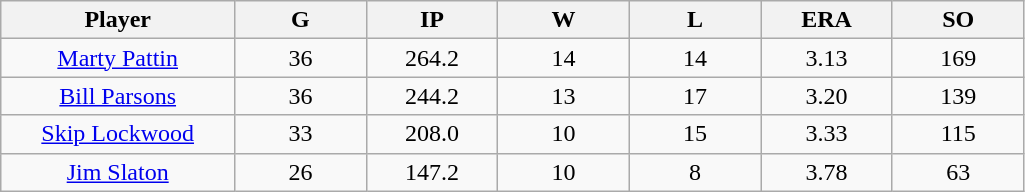<table class="wikitable sortable">
<tr>
<th bgcolor="#DDDDFF" width="16%">Player</th>
<th bgcolor="#DDDDFF" width="9%">G</th>
<th bgcolor="#DDDDFF" width="9%">IP</th>
<th bgcolor="#DDDDFF" width="9%">W</th>
<th bgcolor="#DDDDFF" width="9%">L</th>
<th bgcolor="#DDDDFF" width="9%">ERA</th>
<th bgcolor="#DDDDFF" width="9%">SO</th>
</tr>
<tr align=center>
<td><a href='#'>Marty Pattin</a></td>
<td>36</td>
<td>264.2</td>
<td>14</td>
<td>14</td>
<td>3.13</td>
<td>169</td>
</tr>
<tr align=center>
<td><a href='#'>Bill Parsons</a></td>
<td>36</td>
<td>244.2</td>
<td>13</td>
<td>17</td>
<td>3.20</td>
<td>139</td>
</tr>
<tr align=center>
<td><a href='#'>Skip Lockwood</a></td>
<td>33</td>
<td>208.0</td>
<td>10</td>
<td>15</td>
<td>3.33</td>
<td>115</td>
</tr>
<tr align=center>
<td><a href='#'>Jim Slaton</a></td>
<td>26</td>
<td>147.2</td>
<td>10</td>
<td>8</td>
<td>3.78</td>
<td>63</td>
</tr>
</table>
